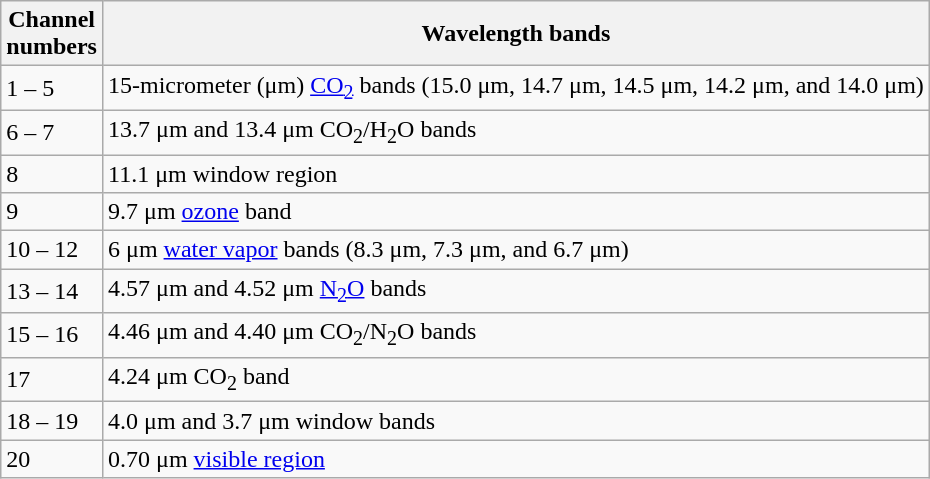<table class="wikitable">
<tr>
<th>Channel<br>numbers</th>
<th>Wavelength bands</th>
</tr>
<tr>
<td>1 – 5</td>
<td>15-micrometer (μm) <a href='#'>CO<sub>2</sub></a> bands (15.0 μm, 14.7 μm, 14.5 μm, 14.2 μm, and 14.0 μm)</td>
</tr>
<tr>
<td>6 – 7</td>
<td>13.7 μm and 13.4 μm CO<sub>2</sub>/H<sub>2</sub>O bands</td>
</tr>
<tr>
<td>8</td>
<td>11.1 μm window region</td>
</tr>
<tr>
<td>9</td>
<td>9.7 μm <a href='#'>ozone</a> band</td>
</tr>
<tr>
<td>10 – 12</td>
<td>6 μm <a href='#'>water vapor</a> bands (8.3 μm, 7.3 μm, and 6.7 μm)</td>
</tr>
<tr>
<td>13 – 14</td>
<td>4.57 μm and 4.52 μm <a href='#'>N<sub>2</sub>O</a> bands</td>
</tr>
<tr>
<td>15 – 16</td>
<td>4.46 μm and 4.40 μm CO<sub>2</sub>/N<sub>2</sub>O bands</td>
</tr>
<tr>
<td>17</td>
<td>4.24 μm CO<sub>2</sub> band</td>
</tr>
<tr>
<td>18 – 19</td>
<td>4.0 μm and 3.7 μm window bands</td>
</tr>
<tr>
<td>20</td>
<td>0.70 μm <a href='#'>visible region</a></td>
</tr>
</table>
